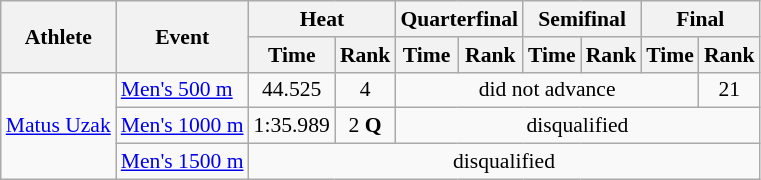<table class="wikitable" style="font-size:90%">
<tr>
<th rowspan="2">Athlete</th>
<th rowspan="2">Event</th>
<th colspan="2">Heat</th>
<th colspan="2">Quarterfinal</th>
<th colspan="2">Semifinal</th>
<th colspan="2">Final</th>
</tr>
<tr>
<th>Time</th>
<th>Rank</th>
<th>Time</th>
<th>Rank</th>
<th>Time</th>
<th>Rank</th>
<th>Time</th>
<th>Rank</th>
</tr>
<tr>
<td rowspan=3><a href='#'>Matus Uzak</a></td>
<td><a href='#'>Men's 500 m</a></td>
<td align="center">44.525</td>
<td align="center">4</td>
<td colspan=5 align="center">did not advance</td>
<td align="center">21</td>
</tr>
<tr>
<td><a href='#'>Men's 1000 m</a></td>
<td align="center">1:35.989</td>
<td align="center">2 <strong>Q</strong></td>
<td colspan=6 align="center">disqualified</td>
</tr>
<tr>
<td><a href='#'>Men's 1500 m</a></td>
<td colspan=8 align="center">disqualified</td>
</tr>
</table>
